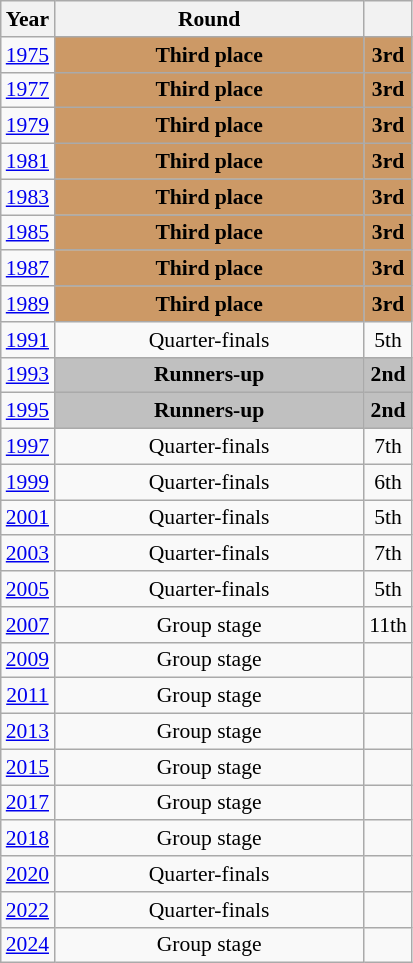<table class="wikitable" style="text-align: center; font-size:90%">
<tr>
<th>Year</th>
<th style="width:200px">Round</th>
<th></th>
</tr>
<tr>
<td><a href='#'>1975</a></td>
<td bgcolor="cc9966"><strong>Third place</strong></td>
<td bgcolor="cc9966"><strong>3rd</strong></td>
</tr>
<tr>
<td><a href='#'>1977</a></td>
<td bgcolor="cc9966"><strong>Third place</strong></td>
<td bgcolor="cc9966"><strong>3rd</strong></td>
</tr>
<tr>
<td><a href='#'>1979</a></td>
<td bgcolor="cc9966"><strong>Third place</strong></td>
<td bgcolor="cc9966"><strong>3rd</strong></td>
</tr>
<tr>
<td><a href='#'>1981</a></td>
<td bgcolor="cc9966"><strong>Third place</strong></td>
<td bgcolor="cc9966"><strong>3rd</strong></td>
</tr>
<tr>
<td><a href='#'>1983</a></td>
<td bgcolor="cc9966"><strong>Third place</strong></td>
<td bgcolor="cc9966"><strong>3rd</strong></td>
</tr>
<tr>
<td><a href='#'>1985</a></td>
<td bgcolor="cc9966"><strong>Third place</strong></td>
<td bgcolor="cc9966"><strong>3rd</strong></td>
</tr>
<tr>
<td><a href='#'>1987</a></td>
<td bgcolor="cc9966"><strong>Third place</strong></td>
<td bgcolor="cc9966"><strong>3rd</strong></td>
</tr>
<tr>
<td><a href='#'>1989</a></td>
<td bgcolor="cc9966"><strong>Third place</strong></td>
<td bgcolor="cc9966"><strong>3rd</strong></td>
</tr>
<tr>
<td><a href='#'>1991</a></td>
<td>Quarter-finals</td>
<td>5th</td>
</tr>
<tr>
<td><a href='#'>1993</a></td>
<td bgcolor=Silver><strong>Runners-up</strong></td>
<td bgcolor=Silver><strong>2nd</strong></td>
</tr>
<tr>
<td><a href='#'>1995</a></td>
<td bgcolor=Silver><strong>Runners-up</strong></td>
<td bgcolor=Silver><strong>2nd</strong></td>
</tr>
<tr>
<td><a href='#'>1997</a></td>
<td>Quarter-finals</td>
<td>7th</td>
</tr>
<tr>
<td><a href='#'>1999</a></td>
<td>Quarter-finals</td>
<td>6th</td>
</tr>
<tr>
<td><a href='#'>2001</a></td>
<td>Quarter-finals</td>
<td>5th</td>
</tr>
<tr>
<td><a href='#'>2003</a></td>
<td>Quarter-finals</td>
<td>7th</td>
</tr>
<tr>
<td><a href='#'>2005</a></td>
<td>Quarter-finals</td>
<td>5th</td>
</tr>
<tr>
<td><a href='#'>2007</a></td>
<td>Group stage</td>
<td>11th</td>
</tr>
<tr>
<td><a href='#'>2009</a></td>
<td>Group stage</td>
<td></td>
</tr>
<tr>
<td><a href='#'>2011</a></td>
<td>Group stage</td>
<td></td>
</tr>
<tr>
<td><a href='#'>2013</a></td>
<td>Group stage</td>
<td></td>
</tr>
<tr>
<td><a href='#'>2015</a></td>
<td>Group stage</td>
<td></td>
</tr>
<tr>
<td><a href='#'>2017</a></td>
<td>Group stage</td>
<td></td>
</tr>
<tr>
<td><a href='#'>2018</a></td>
<td>Group stage</td>
<td></td>
</tr>
<tr>
<td><a href='#'>2020</a></td>
<td>Quarter-finals</td>
<td></td>
</tr>
<tr>
<td><a href='#'>2022</a></td>
<td>Quarter-finals</td>
<td></td>
</tr>
<tr>
<td><a href='#'>2024</a></td>
<td>Group stage</td>
<td></td>
</tr>
</table>
